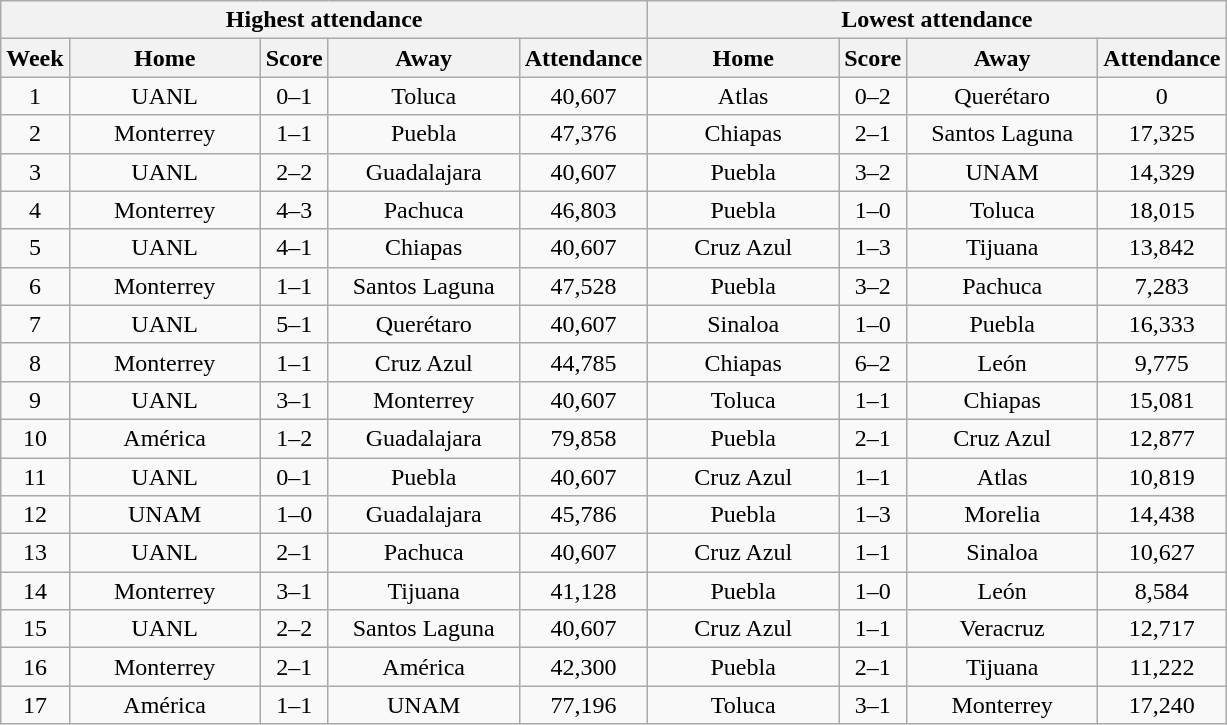<table class="wikitable" style="text-align:center">
<tr>
<th colspan=5>Highest attendance</th>
<th colspan=6>Lowest attendance</th>
</tr>
<tr>
<th>Week</th>
<th class="unsortable" width=120>Home</th>
<th>Score</th>
<th class="unsortable" width=120>Away</th>
<th>Attendance</th>
<th class="unsortable" width=120>Home</th>
<th>Score</th>
<th class="unsortable" width=120>Away</th>
<th>Attendance</th>
</tr>
<tr>
<td>1</td>
<td>UANL</td>
<td>0–1</td>
<td>Toluca</td>
<td>40,607</td>
<td>Atlas</td>
<td>0–2</td>
<td>Querétaro</td>
<td>0</td>
</tr>
<tr>
<td>2</td>
<td>Monterrey</td>
<td>1–1</td>
<td>Puebla</td>
<td>47,376</td>
<td>Chiapas</td>
<td>2–1</td>
<td>Santos Laguna</td>
<td>17,325</td>
</tr>
<tr>
<td>3</td>
<td>UANL</td>
<td>2–2</td>
<td>Guadalajara</td>
<td>40,607</td>
<td>Puebla</td>
<td>3–2</td>
<td>UNAM</td>
<td>14,329</td>
</tr>
<tr>
<td>4</td>
<td>Monterrey</td>
<td>4–3</td>
<td>Pachuca</td>
<td>46,803</td>
<td>Puebla</td>
<td>1–0</td>
<td>Toluca</td>
<td>18,015</td>
</tr>
<tr>
<td>5</td>
<td>UANL</td>
<td>4–1</td>
<td>Chiapas</td>
<td>40,607</td>
<td>Cruz Azul</td>
<td>1–3</td>
<td>Tijuana</td>
<td>13,842</td>
</tr>
<tr>
<td>6</td>
<td>Monterrey</td>
<td>1–1</td>
<td>Santos Laguna</td>
<td>47,528</td>
<td>Puebla</td>
<td>3–2</td>
<td>Pachuca</td>
<td>7,283</td>
</tr>
<tr>
<td>7</td>
<td>UANL</td>
<td>5–1</td>
<td>Querétaro</td>
<td>40,607</td>
<td>Sinaloa</td>
<td>1–0</td>
<td>Puebla</td>
<td>16,333</td>
</tr>
<tr>
<td>8</td>
<td>Monterrey</td>
<td>1–1</td>
<td>Cruz Azul</td>
<td>44,785</td>
<td>Chiapas</td>
<td>6–2</td>
<td>León</td>
<td>9,775</td>
</tr>
<tr>
<td>9</td>
<td>UANL</td>
<td>3–1</td>
<td>Monterrey</td>
<td>40,607</td>
<td>Toluca</td>
<td>1–1</td>
<td>Chiapas</td>
<td>15,081</td>
</tr>
<tr>
<td>10</td>
<td>América</td>
<td>1–2</td>
<td>Guadalajara</td>
<td>79,858</td>
<td>Puebla</td>
<td>2–1</td>
<td>Cruz Azul</td>
<td>12,877</td>
</tr>
<tr>
<td>11</td>
<td>UANL</td>
<td>0–1</td>
<td>Puebla</td>
<td>40,607</td>
<td>Cruz Azul</td>
<td>1–1</td>
<td>Atlas</td>
<td>10,819</td>
</tr>
<tr>
<td>12</td>
<td>UNAM</td>
<td>1–0</td>
<td>Guadalajara</td>
<td>45,786</td>
<td>Puebla</td>
<td>1–3</td>
<td>Morelia</td>
<td>14,438</td>
</tr>
<tr>
<td>13</td>
<td>UANL</td>
<td>2–1</td>
<td>Pachuca</td>
<td>40,607</td>
<td>Cruz Azul</td>
<td>1–1</td>
<td>Sinaloa</td>
<td>10,627</td>
</tr>
<tr>
<td>14</td>
<td>Monterrey</td>
<td>3–1</td>
<td>Tijuana</td>
<td>41,128</td>
<td>Puebla</td>
<td>1–0</td>
<td>León</td>
<td>8,584</td>
</tr>
<tr>
<td>15</td>
<td>UANL</td>
<td>2–2</td>
<td>Santos Laguna</td>
<td>40,607</td>
<td>Cruz Azul</td>
<td>1–1</td>
<td>Veracruz</td>
<td>12,717</td>
</tr>
<tr>
<td>16</td>
<td>Monterrey</td>
<td>2–1</td>
<td>América</td>
<td>42,300</td>
<td>Puebla</td>
<td>2–1</td>
<td>Tijuana</td>
<td>11,222</td>
</tr>
<tr>
<td>17</td>
<td>América</td>
<td>1–1</td>
<td>UNAM</td>
<td>77,196</td>
<td>Toluca</td>
<td>3–1</td>
<td>Monterrey</td>
<td>17,240</td>
</tr>
</table>
